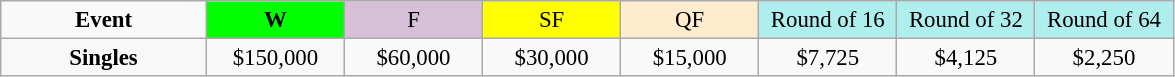<table class=wikitable style=font-size:95%;text-align:center>
<tr>
<td style="width:130px"><strong>Event</strong></td>
<td style="width:85px; background:lime"><strong>W</strong></td>
<td style="width:85px; background:thistle">F</td>
<td style="width:85px; background:#ffff00">SF</td>
<td style="width:85px; background:#ffebcd">QF</td>
<td style="width:85px; background:#afeeee">Round of 16</td>
<td style="width:85px; background:#afeeee">Round of 32</td>
<td style="width:85px; background:#afeeee">Round of 64</td>
</tr>
<tr>
<th style=background:#f8f8f8>Singles</th>
<td>$150,000</td>
<td>$60,000</td>
<td>$30,000</td>
<td>$15,000</td>
<td>$7,725</td>
<td>$4,125</td>
<td>$2,250</td>
</tr>
</table>
